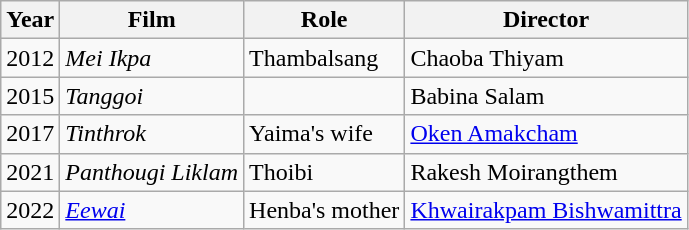<table class="wikitable">
<tr>
<th>Year</th>
<th>Film</th>
<th>Role</th>
<th>Director</th>
</tr>
<tr>
<td>2012</td>
<td><em>Mei Ikpa</em></td>
<td>Thambalsang</td>
<td>Chaoba Thiyam</td>
</tr>
<tr>
<td>2015</td>
<td><em>Tanggoi</em></td>
<td></td>
<td>Babina Salam</td>
</tr>
<tr>
<td>2017</td>
<td><em>Tinthrok</em></td>
<td>Yaima's wife</td>
<td><a href='#'>Oken Amakcham</a></td>
</tr>
<tr>
<td>2021</td>
<td><em>Panthougi Liklam</em></td>
<td>Thoibi</td>
<td>Rakesh Moirangthem</td>
</tr>
<tr>
<td>2022</td>
<td><em><a href='#'>Eewai</a></em></td>
<td>Henba's mother</td>
<td><a href='#'>Khwairakpam Bishwamittra</a></td>
</tr>
</table>
